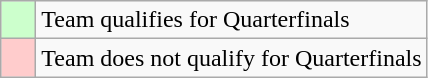<table class="wikitable">
<tr>
<td style="background: #ccffcc;">    </td>
<td>Team qualifies for Quarterfinals</td>
</tr>
<tr>
<td style="background: #ffcccc;">    </td>
<td>Team does not qualify for Quarterfinals</td>
</tr>
</table>
